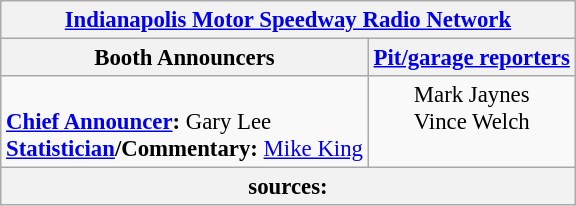<table class="wikitable" style="font-size: 95%">
<tr>
<th colspan=3><a href='#'>Indianapolis Motor Speedway Radio Network</a></th>
</tr>
<tr>
<th>Booth Announcers</th>
<th><a href='#'>Pit/garage reporters</a></th>
</tr>
<tr>
<td valign="top"><br><strong><a href='#'>Chief Announcer</a>: </strong>Gary Lee<br>
<strong><a href='#'>Statistician</a>/Commentary: </strong><a href='#'>Mike King</a></td>
<td align="center" valign="top">Mark Jaynes<br>Vince Welch</td>
</tr>
<tr>
<th colspan=2>sources:</th>
</tr>
</table>
